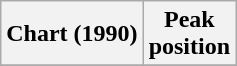<table class="wikitable plainrowheaders" style="text-align:center">
<tr>
<th scope="col">Chart (1990)</th>
<th scope="col">Peak<br> position</th>
</tr>
<tr>
</tr>
</table>
